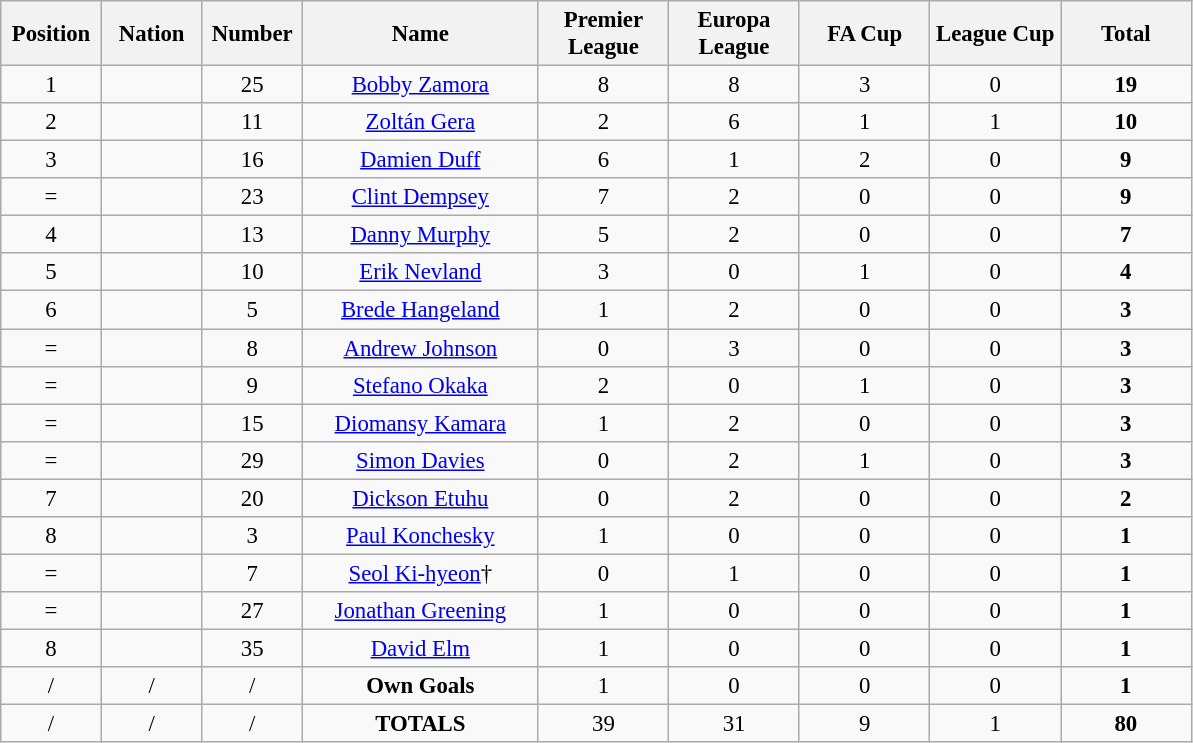<table class="wikitable" style="font-size: 95%; text-align: center;">
<tr>
<th width=60>Position</th>
<th width=60>Nation</th>
<th width=60>Number</th>
<th width=150>Name</th>
<th width=80>Premier League</th>
<th width=80>Europa League</th>
<th width=80>FA Cup</th>
<th width=80>League Cup</th>
<th width=80>Total</th>
</tr>
<tr>
<td>1</td>
<td></td>
<td>25</td>
<td><a href='#'>Bobby Zamora</a></td>
<td>8</td>
<td>8</td>
<td>3</td>
<td>0</td>
<td><strong>19</strong></td>
</tr>
<tr>
<td>2</td>
<td></td>
<td>11</td>
<td><a href='#'>Zoltán Gera</a></td>
<td>2</td>
<td>6</td>
<td>1</td>
<td>1</td>
<td><strong>10</strong></td>
</tr>
<tr>
<td>3</td>
<td></td>
<td>16</td>
<td><a href='#'>Damien Duff</a></td>
<td>6</td>
<td>1</td>
<td>2</td>
<td>0</td>
<td><strong>9</strong></td>
</tr>
<tr>
<td>=</td>
<td></td>
<td>23</td>
<td><a href='#'>Clint Dempsey</a></td>
<td>7</td>
<td>2</td>
<td>0</td>
<td>0</td>
<td><strong>9</strong></td>
</tr>
<tr>
<td>4</td>
<td></td>
<td>13</td>
<td><a href='#'>Danny Murphy</a></td>
<td>5</td>
<td>2</td>
<td>0</td>
<td>0</td>
<td><strong>7</strong></td>
</tr>
<tr>
<td>5</td>
<td></td>
<td>10</td>
<td><a href='#'>Erik Nevland</a></td>
<td>3</td>
<td>0</td>
<td>1</td>
<td>0</td>
<td><strong>4</strong></td>
</tr>
<tr>
<td>6</td>
<td></td>
<td>5</td>
<td><a href='#'>Brede Hangeland</a></td>
<td>1</td>
<td>2</td>
<td>0</td>
<td>0</td>
<td><strong>3</strong></td>
</tr>
<tr>
<td>=</td>
<td></td>
<td>8</td>
<td><a href='#'>Andrew Johnson</a></td>
<td>0</td>
<td>3</td>
<td>0</td>
<td>0</td>
<td><strong>3</strong></td>
</tr>
<tr>
<td>=</td>
<td></td>
<td>9</td>
<td><a href='#'>Stefano Okaka</a></td>
<td>2</td>
<td>0</td>
<td>1</td>
<td>0</td>
<td><strong>3</strong></td>
</tr>
<tr>
<td>=</td>
<td></td>
<td>15</td>
<td><a href='#'>Diomansy Kamara</a></td>
<td>1</td>
<td>2</td>
<td>0</td>
<td>0</td>
<td><strong>3</strong></td>
</tr>
<tr>
<td>=</td>
<td></td>
<td>29</td>
<td><a href='#'>Simon Davies</a></td>
<td>0</td>
<td>2</td>
<td>1</td>
<td>0</td>
<td><strong>3</strong></td>
</tr>
<tr>
<td>7</td>
<td></td>
<td>20</td>
<td><a href='#'>Dickson Etuhu</a></td>
<td>0</td>
<td>2</td>
<td>0</td>
<td>0</td>
<td><strong>2</strong></td>
</tr>
<tr>
<td>8</td>
<td></td>
<td>3</td>
<td><a href='#'>Paul Konchesky</a></td>
<td>1</td>
<td>0</td>
<td>0</td>
<td>0</td>
<td><strong>1</strong></td>
</tr>
<tr>
<td>=</td>
<td></td>
<td>7</td>
<td><a href='#'>Seol Ki-hyeon</a>†</td>
<td>0</td>
<td>1</td>
<td>0</td>
<td>0</td>
<td><strong>1</strong></td>
</tr>
<tr>
<td>=</td>
<td></td>
<td>27</td>
<td><a href='#'>Jonathan Greening</a></td>
<td>1</td>
<td>0</td>
<td>0</td>
<td>0</td>
<td><strong>1</strong></td>
</tr>
<tr>
<td>8</td>
<td></td>
<td>35</td>
<td><a href='#'>David Elm</a></td>
<td>1</td>
<td>0</td>
<td>0</td>
<td>0</td>
<td><strong>1</strong></td>
</tr>
<tr>
<td>/</td>
<td>/</td>
<td>/</td>
<td><strong>Own Goals</strong></td>
<td>1</td>
<td>0</td>
<td>0</td>
<td>0</td>
<td><strong>1</strong></td>
</tr>
<tr>
<td>/</td>
<td>/</td>
<td>/</td>
<td><strong>TOTALS</strong></td>
<td>39</td>
<td>31</td>
<td>9</td>
<td>1</td>
<td><strong>80</strong></td>
</tr>
</table>
